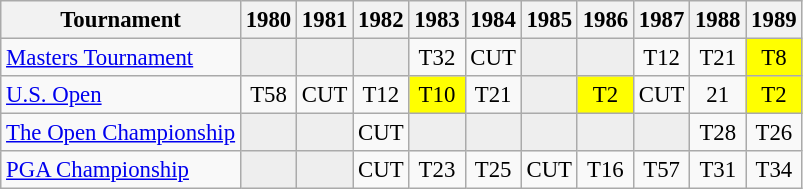<table class="wikitable" style="font-size:95%;text-align:center;">
<tr>
<th>Tournament</th>
<th>1980</th>
<th>1981</th>
<th>1982</th>
<th>1983</th>
<th>1984</th>
<th>1985</th>
<th>1986</th>
<th>1987</th>
<th>1988</th>
<th>1989</th>
</tr>
<tr>
<td align=left><a href='#'>Masters Tournament</a></td>
<td style="background:#eeeeee;"></td>
<td style="background:#eeeeee;"></td>
<td style="background:#eeeeee;"></td>
<td>T32</td>
<td>CUT</td>
<td style="background:#eeeeee;"></td>
<td style="background:#eeeeee;"></td>
<td>T12</td>
<td>T21</td>
<td style="background:yellow;">T8</td>
</tr>
<tr>
<td align=left><a href='#'>U.S. Open</a></td>
<td>T58</td>
<td>CUT</td>
<td>T12</td>
<td style="background:yellow;">T10</td>
<td>T21</td>
<td style="background:#eeeeee;"></td>
<td style="background:yellow;">T2</td>
<td>CUT</td>
<td>21</td>
<td style="background:yellow;">T2</td>
</tr>
<tr>
<td align=left><a href='#'>The Open Championship</a></td>
<td style="background:#eeeeee;"></td>
<td style="background:#eeeeee;"></td>
<td>CUT</td>
<td style="background:#eeeeee;"></td>
<td style="background:#eeeeee;"></td>
<td style="background:#eeeeee;"></td>
<td style="background:#eeeeee;"></td>
<td style="background:#eeeeee;"></td>
<td>T28</td>
<td>T26</td>
</tr>
<tr>
<td align=left><a href='#'>PGA Championship</a></td>
<td style="background:#eeeeee;"></td>
<td style="background:#eeeeee;"></td>
<td>CUT</td>
<td>T23</td>
<td>T25</td>
<td>CUT</td>
<td>T16</td>
<td>T57</td>
<td>T31</td>
<td>T34</td>
</tr>
</table>
